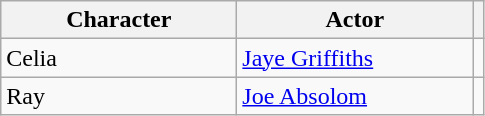<table class="wikitable">
<tr>
<th style="width:150px;" scope="col">Character</th>
<th style="width:150px;">Actor</th>
<th></th>
</tr>
<tr>
<td>Celia</td>
<td><a href='#'>Jaye Griffiths</a></td>
<td style="text-align:center;"></td>
</tr>
<tr>
<td>Ray</td>
<td><a href='#'>Joe Absolom</a></td>
<td style="text-align:center;"></td>
</tr>
</table>
